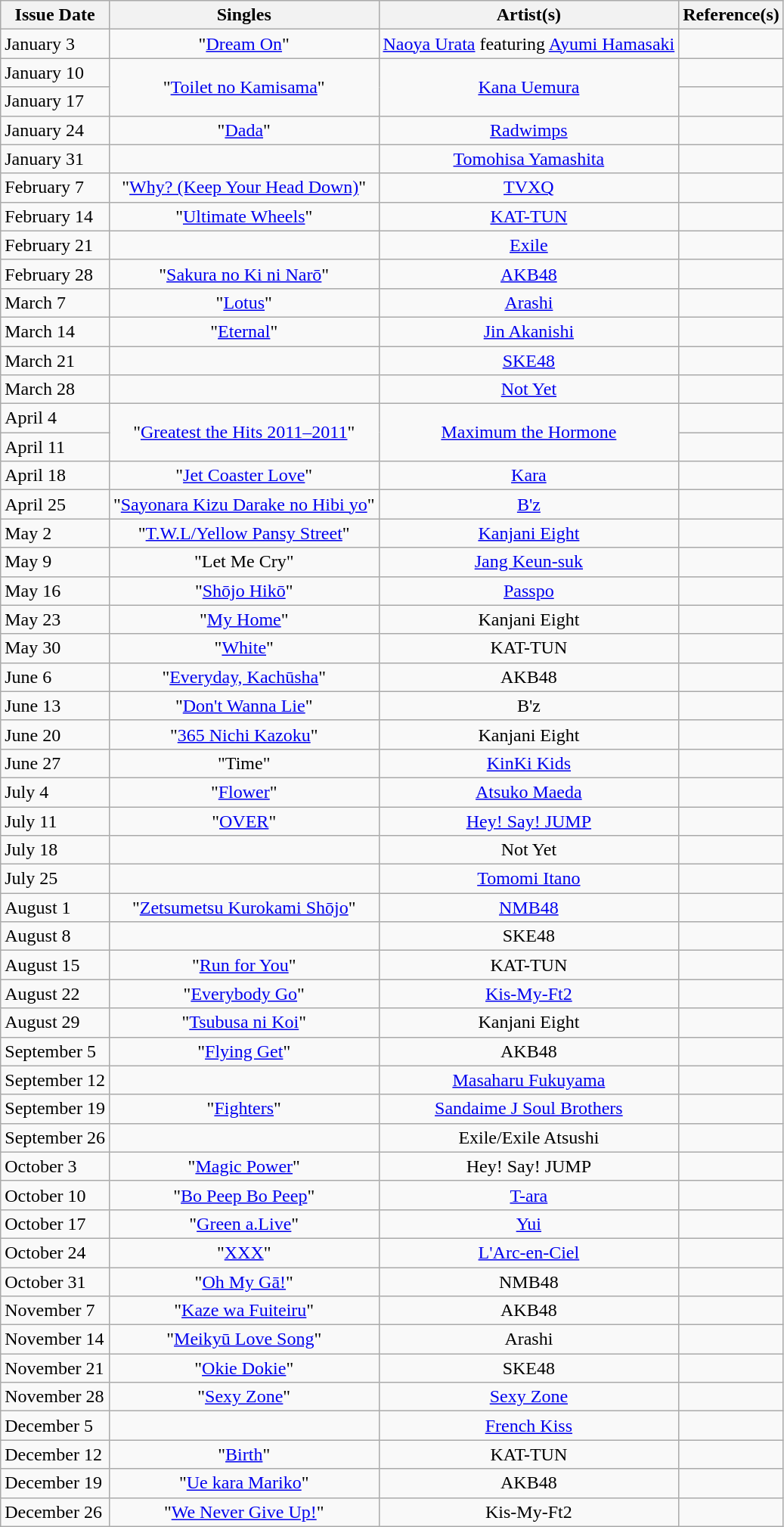<table class="wikitable">
<tr>
<th style="text-align: center;">Issue Date</th>
<th style="text-align: center;">Singles</th>
<th style="text-align: center;">Artist(s)</th>
<th style="text-align: center;">Reference(s)</th>
</tr>
<tr>
<td>January 3</td>
<td style="text-align: center;">"<a href='#'>Dream On</a>"</td>
<td style="text-align: center;"><a href='#'>Naoya Urata</a> featuring <a href='#'>Ayumi Hamasaki</a></td>
<td style="text-align: center;"></td>
</tr>
<tr>
<td>January 10</td>
<td style="text-align: center;" rowspan="2">"<a href='#'>Toilet no Kamisama</a>"</td>
<td style="text-align: center;" rowspan="2"><a href='#'>Kana Uemura</a></td>
<td style="text-align: center;"></td>
</tr>
<tr>
<td>January 17</td>
<td style="text-align: center;"></td>
</tr>
<tr>
<td>January 24</td>
<td style="text-align: center;">"<a href='#'>Dada</a>"</td>
<td style="text-align: center;"><a href='#'>Radwimps</a></td>
<td style="text-align: center;"></td>
</tr>
<tr>
<td>January 31</td>
<td style="text-align: center;"></td>
<td style="text-align: center;"><a href='#'>Tomohisa Yamashita</a></td>
<td style="text-align: center;"></td>
</tr>
<tr>
<td>February 7</td>
<td style="text-align: center;">"<a href='#'>Why? (Keep Your Head Down)</a>"</td>
<td style="text-align: center;"><a href='#'>TVXQ</a></td>
<td style="text-align: center;"></td>
</tr>
<tr>
<td>February 14</td>
<td style="text-align: center;">"<a href='#'>Ultimate Wheels</a>"</td>
<td style="text-align: center;"><a href='#'>KAT-TUN</a></td>
<td style="text-align: center;"></td>
</tr>
<tr>
<td>February 21</td>
<td style="text-align: center;"></td>
<td style="text-align: center;"><a href='#'>Exile</a></td>
<td style="text-align: center;"></td>
</tr>
<tr>
<td>February 28</td>
<td style="text-align: center;">"<a href='#'>Sakura no Ki ni Narō</a>"</td>
<td style="text-align: center;"><a href='#'>AKB48</a></td>
<td style="text-align: center;"></td>
</tr>
<tr>
<td>March 7</td>
<td style="text-align: center;">"<a href='#'>Lotus</a>"</td>
<td style="text-align: center;"><a href='#'>Arashi</a></td>
<td style="text-align: center;"></td>
</tr>
<tr>
<td>March 14</td>
<td style="text-align: center;">"<a href='#'>Eternal</a>"</td>
<td style="text-align: center;"><a href='#'>Jin Akanishi</a></td>
<td style="text-align: center;"></td>
</tr>
<tr>
<td>March 21</td>
<td style="text-align: center;"></td>
<td style="text-align: center;"><a href='#'>SKE48</a></td>
<td style="text-align: center;"></td>
</tr>
<tr>
<td>March 28</td>
<td style="text-align: center;"></td>
<td style="text-align: center;"><a href='#'>Not Yet</a></td>
<td style="text-align: center;"></td>
</tr>
<tr>
<td>April 4</td>
<td style="text-align: center;" rowspan="2">"<a href='#'>Greatest the Hits 2011–2011</a>"</td>
<td style="text-align: center;" rowspan="2"><a href='#'>Maximum the Hormone</a></td>
<td style="text-align: center;"></td>
</tr>
<tr>
<td>April 11</td>
<td style="text-align: center;"></td>
</tr>
<tr>
<td>April 18</td>
<td style="text-align: center;">"<a href='#'>Jet Coaster Love</a>"</td>
<td style="text-align: center;"><a href='#'>Kara</a></td>
<td style="text-align: center;"></td>
</tr>
<tr>
<td>April 25</td>
<td style="text-align: center;">"<a href='#'>Sayonara Kizu Darake no Hibi yo</a>"</td>
<td style="text-align: center;"><a href='#'>B'z</a></td>
<td style="text-align: center;"></td>
</tr>
<tr>
<td>May 2</td>
<td style="text-align: center;">"<a href='#'>T.W.L/Yellow Pansy Street</a>"</td>
<td style="text-align: center;"><a href='#'>Kanjani Eight</a></td>
<td style="text-align: center;"></td>
</tr>
<tr>
<td>May 9</td>
<td style="text-align: center;">"Let Me Cry"</td>
<td style="text-align: center;"><a href='#'>Jang Keun-suk</a></td>
<td style="text-align: center;"></td>
</tr>
<tr>
<td>May 16</td>
<td style="text-align: center;">"<a href='#'>Shōjo Hikō</a>"</td>
<td style="text-align: center;"><a href='#'>Passpo</a></td>
<td style="text-align: center;"></td>
</tr>
<tr>
<td>May 23</td>
<td style="text-align: center;">"<a href='#'>My Home</a>"</td>
<td style="text-align: center;">Kanjani Eight</td>
<td style="text-align: center;"></td>
</tr>
<tr>
<td>May 30</td>
<td style="text-align: center;">"<a href='#'>White</a>"</td>
<td style="text-align: center;">KAT-TUN</td>
<td style="text-align: center;"></td>
</tr>
<tr>
<td>June 6</td>
<td style="text-align: center;">"<a href='#'>Everyday, Kachūsha</a>"</td>
<td style="text-align: center;">AKB48</td>
<td style="text-align: center;"></td>
</tr>
<tr>
<td>June 13</td>
<td style="text-align: center;">"<a href='#'>Don't Wanna Lie</a>"</td>
<td style="text-align: center;">B'z</td>
<td style="text-align: center;"></td>
</tr>
<tr>
<td>June 20</td>
<td style="text-align: center;">"<a href='#'>365 Nichi Kazoku</a>"</td>
<td style="text-align: center;">Kanjani Eight</td>
<td style="text-align: center;"></td>
</tr>
<tr>
<td>June 27</td>
<td style="text-align: center;">"Time"</td>
<td style="text-align: center;"><a href='#'>KinKi Kids</a></td>
<td style="text-align: center;"></td>
</tr>
<tr>
<td>July 4</td>
<td style="text-align: center;">"<a href='#'>Flower</a>"</td>
<td style="text-align: center;"><a href='#'>Atsuko Maeda</a></td>
<td style="text-align: center;"></td>
</tr>
<tr>
<td>July 11</td>
<td style="text-align: center;">"<a href='#'>OVER</a>"</td>
<td style="text-align: center;"><a href='#'>Hey! Say! JUMP</a></td>
<td style="text-align: center;"></td>
</tr>
<tr>
<td>July 18</td>
<td style="text-align: center;"></td>
<td style="text-align: center;">Not Yet</td>
<td style="text-align: center;"></td>
</tr>
<tr>
<td>July 25</td>
<td style="text-align: center;"></td>
<td style="text-align: center;"><a href='#'>Tomomi Itano</a></td>
<td style="text-align: center;"></td>
</tr>
<tr>
<td>August 1</td>
<td style="text-align: center;">"<a href='#'>Zetsumetsu Kurokami Shōjo</a>"</td>
<td style="text-align: center;"><a href='#'>NMB48</a></td>
<td style="text-align: center;"></td>
</tr>
<tr>
<td>August 8</td>
<td style="text-align: center;"></td>
<td style="text-align: center;">SKE48</td>
<td style="text-align: center;"></td>
</tr>
<tr>
<td>August 15</td>
<td style="text-align: center;">"<a href='#'>Run for You</a>"</td>
<td style="text-align: center;">KAT-TUN</td>
<td style="text-align: center;"></td>
</tr>
<tr>
<td>August 22</td>
<td style="text-align: center;">"<a href='#'>Everybody Go</a>"</td>
<td style="text-align: center;"><a href='#'>Kis-My-Ft2</a></td>
<td style="text-align: center;"></td>
</tr>
<tr>
<td>August 29</td>
<td style="text-align: center;">"<a href='#'>Tsubusa ni Koi</a>"</td>
<td style="text-align: center;">Kanjani Eight</td>
<td style="text-align: center;"></td>
</tr>
<tr>
<td>September 5</td>
<td style="text-align: center;">"<a href='#'>Flying Get</a>"</td>
<td style="text-align: center;">AKB48</td>
<td style="text-align: center;"></td>
</tr>
<tr>
<td>September 12</td>
<td style="text-align: center;"></td>
<td style="text-align: center;"><a href='#'>Masaharu Fukuyama</a></td>
<td style="text-align: center;"></td>
</tr>
<tr>
<td>September 19</td>
<td style="text-align: center;">"<a href='#'>Fighters</a>"</td>
<td style="text-align: center;"><a href='#'>Sandaime J Soul Brothers</a></td>
<td style="text-align: center;"></td>
</tr>
<tr>
<td>September 26</td>
<td style="text-align: center;"></td>
<td style="text-align: center;">Exile/Exile Atsushi</td>
<td style="text-align: center;"></td>
</tr>
<tr>
<td>October 3</td>
<td style="text-align: center;">"<a href='#'>Magic Power</a>"</td>
<td style="text-align: center;">Hey! Say! JUMP</td>
<td style="text-align: center;"></td>
</tr>
<tr>
<td>October 10</td>
<td style="text-align: center;">"<a href='#'>Bo Peep Bo Peep</a>"</td>
<td style="text-align: center;"><a href='#'>T-ara</a></td>
<td style="text-align: center;"></td>
</tr>
<tr>
<td>October 17</td>
<td style="text-align: center;">"<a href='#'>Green a.Live</a>"</td>
<td style="text-align: center;"><a href='#'>Yui</a></td>
<td style="text-align: center;"></td>
</tr>
<tr>
<td>October 24</td>
<td style="text-align: center;">"<a href='#'>XXX</a>"</td>
<td style="text-align: center;"><a href='#'>L'Arc-en-Ciel</a></td>
<td style="text-align: center;"></td>
</tr>
<tr>
<td>October 31</td>
<td style="text-align: center;">"<a href='#'>Oh My Gā!</a>"</td>
<td style="text-align: center;">NMB48</td>
<td style="text-align: center;"></td>
</tr>
<tr>
<td>November 7</td>
<td style="text-align: center;">"<a href='#'>Kaze wa Fuiteiru</a>"</td>
<td style="text-align: center;">AKB48</td>
<td style="text-align: center;"></td>
</tr>
<tr>
<td>November 14</td>
<td style="text-align: center;">"<a href='#'>Meikyū Love Song</a>"</td>
<td style="text-align: center;">Arashi</td>
<td style="text-align: center;"></td>
</tr>
<tr>
<td>November 21</td>
<td style="text-align: center;">"<a href='#'>Okie Dokie</a>"</td>
<td style="text-align: center;">SKE48</td>
<td style="text-align: center;"></td>
</tr>
<tr>
<td>November 28</td>
<td style="text-align: center;">"<a href='#'>Sexy Zone</a>"</td>
<td style="text-align: center;"><a href='#'>Sexy Zone</a></td>
<td style="text-align: center;"></td>
</tr>
<tr>
<td>December 5</td>
<td style="text-align: center;"></td>
<td style="text-align: center;"><a href='#'>French Kiss</a></td>
<td style="text-align: center;"></td>
</tr>
<tr>
<td>December 12</td>
<td style="text-align: center;">"<a href='#'>Birth</a>"</td>
<td style="text-align: center;">KAT-TUN</td>
<td style="text-align: center;"></td>
</tr>
<tr>
<td>December 19</td>
<td style="text-align: center;">"<a href='#'>Ue kara Mariko</a>"</td>
<td style="text-align: center;">AKB48</td>
<td style="text-align: center;"></td>
</tr>
<tr>
<td>December 26</td>
<td style="text-align: center;">"<a href='#'>We Never Give Up!</a>"</td>
<td style="text-align: center;">Kis-My-Ft2</td>
<td style="text-align: center;"></td>
</tr>
</table>
